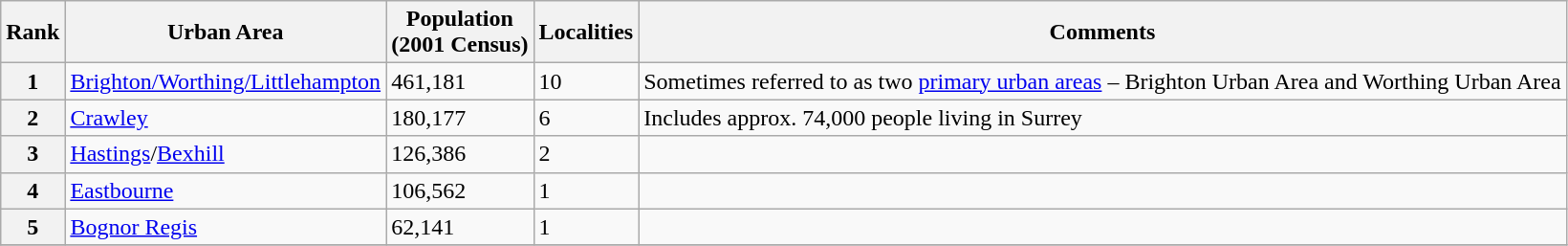<table class="wikitable sortable">
<tr>
<th>Rank</th>
<th>Urban Area</th>
<th>Population<br>(2001 Census)</th>
<th>Localities</th>
<th>Comments</th>
</tr>
<tr>
<th>1</th>
<td><a href='#'>Brighton/Worthing/Littlehampton</a></td>
<td>461,181</td>
<td>10</td>
<td>Sometimes referred to as two <a href='#'>primary urban areas</a> – Brighton Urban Area and Worthing Urban Area</td>
</tr>
<tr>
<th>2</th>
<td><a href='#'>Crawley</a></td>
<td>180,177</td>
<td>6</td>
<td>Includes approx. 74,000 people living in Surrey</td>
</tr>
<tr>
<th>3</th>
<td><a href='#'>Hastings</a>/<a href='#'>Bexhill</a></td>
<td>126,386</td>
<td>2</td>
<td></td>
</tr>
<tr>
<th>4</th>
<td><a href='#'>Eastbourne</a></td>
<td>106,562</td>
<td>1</td>
<td></td>
</tr>
<tr>
<th>5</th>
<td><a href='#'>Bognor Regis</a></td>
<td>62,141</td>
<td>1</td>
<td></td>
</tr>
<tr>
</tr>
</table>
